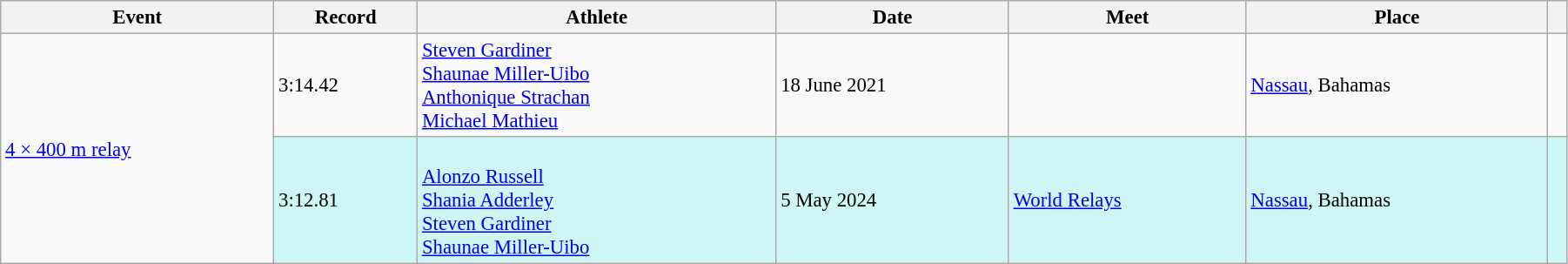<table class="wikitable" style="font-size: 95%; width: 95%;">
<tr>
<th>Event</th>
<th>Record</th>
<th>Athlete</th>
<th>Date</th>
<th>Meet</th>
<th>Place</th>
<th></th>
</tr>
<tr>
<td rowspan=2><a href='#'>4 × 400 m relay</a></td>
<td>3:14.42</td>
<td><a href='#'>Steven Gardiner</a><br><a href='#'>Shaunae Miller-Uibo</a><br><a href='#'>Anthonique Strachan</a><br><a href='#'>Michael Mathieu</a></td>
<td>18 June 2021</td>
<td></td>
<td><a href='#'>Nassau</a>, Bahamas</td>
<td></td>
</tr>
<tr bgcolor=#CEF6F5>
<td>3:12.81</td>
<td><br><a href='#'>Alonzo Russell</a><br><a href='#'>Shania Adderley</a><br><a href='#'>Steven Gardiner</a><br><a href='#'>Shaunae Miller-Uibo</a></td>
<td>5 May 2024</td>
<td><a href='#'>World Relays</a></td>
<td><a href='#'>Nassau</a>, Bahamas</td>
<td></td>
</tr>
</table>
